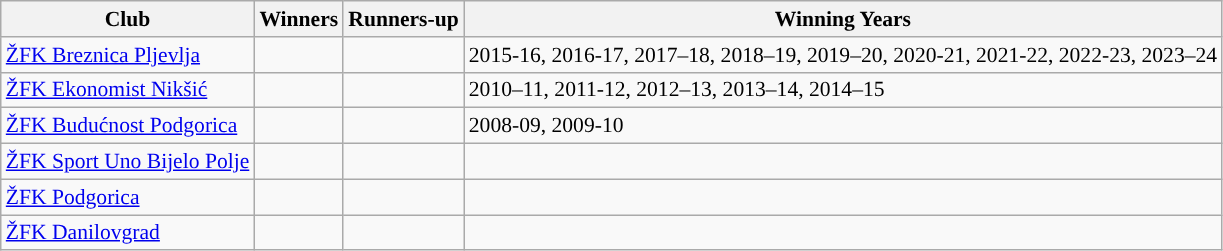<table class="wikitable" style="font-size:90%">
<tr>
<th>Club</th>
<th>Winners</th>
<th>Runners-up</th>
<th>Winning Years</th>
</tr>
<tr>
<td><a href='#'>ŽFK Breznica Pljevlja</a></td>
<td></td>
<td></td>
<td>2015-16, 2016-17, 2017–18, 2018–19, 2019–20, 2020-21, 2021-22, 2022-23, 2023–24</td>
</tr>
<tr>
<td><a href='#'>ŽFK Ekonomist Nikšić</a></td>
<td></td>
<td></td>
<td>2010–11, 2011-12, 2012–13, 2013–14, 2014–15</td>
</tr>
<tr>
<td><a href='#'>ŽFK Budućnost Podgorica</a></td>
<td></td>
<td></td>
<td>2008-09, 2009-10</td>
</tr>
<tr>
<td><a href='#'>ŽFK Sport Uno Bijelo Polje</a></td>
<td></td>
<td></td>
<td></td>
</tr>
<tr>
<td><a href='#'>ŽFK Podgorica</a></td>
<td></td>
<td></td>
</tr>
<tr>
<td><a href='#'>ŽFK Danilovgrad</a></td>
<td></td>
<td></td>
<td></td>
</tr>
</table>
